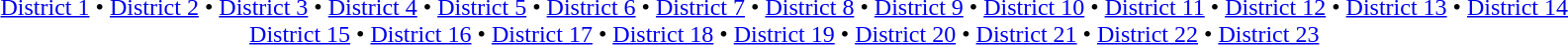<table id=toc class=toc summary=Contents>
<tr>
<td align=center><br><a href='#'>District 1</a> • <a href='#'>District 2</a> • <a href='#'>District 3</a> • <a href='#'>District 4</a> • <a href='#'>District 5</a> • <a href='#'>District 6</a> • <a href='#'>District 7</a> • <a href='#'>District 8</a> • <a href='#'>District 9</a> • <a href='#'>District 10</a> • <a href='#'>District 11</a> • <a href='#'>District 12</a> • <a href='#'>District 13</a> • <a href='#'>District 14</a><br><a href='#'>District 15</a> • <a href='#'>District 16</a> • <a href='#'>District 17</a> • <a href='#'>District 18</a> • <a href='#'>District 19</a> • <a href='#'>District 20</a> • <a href='#'>District 21</a> • <a href='#'>District 22</a> • <a href='#'>District 23</a></td>
</tr>
</table>
